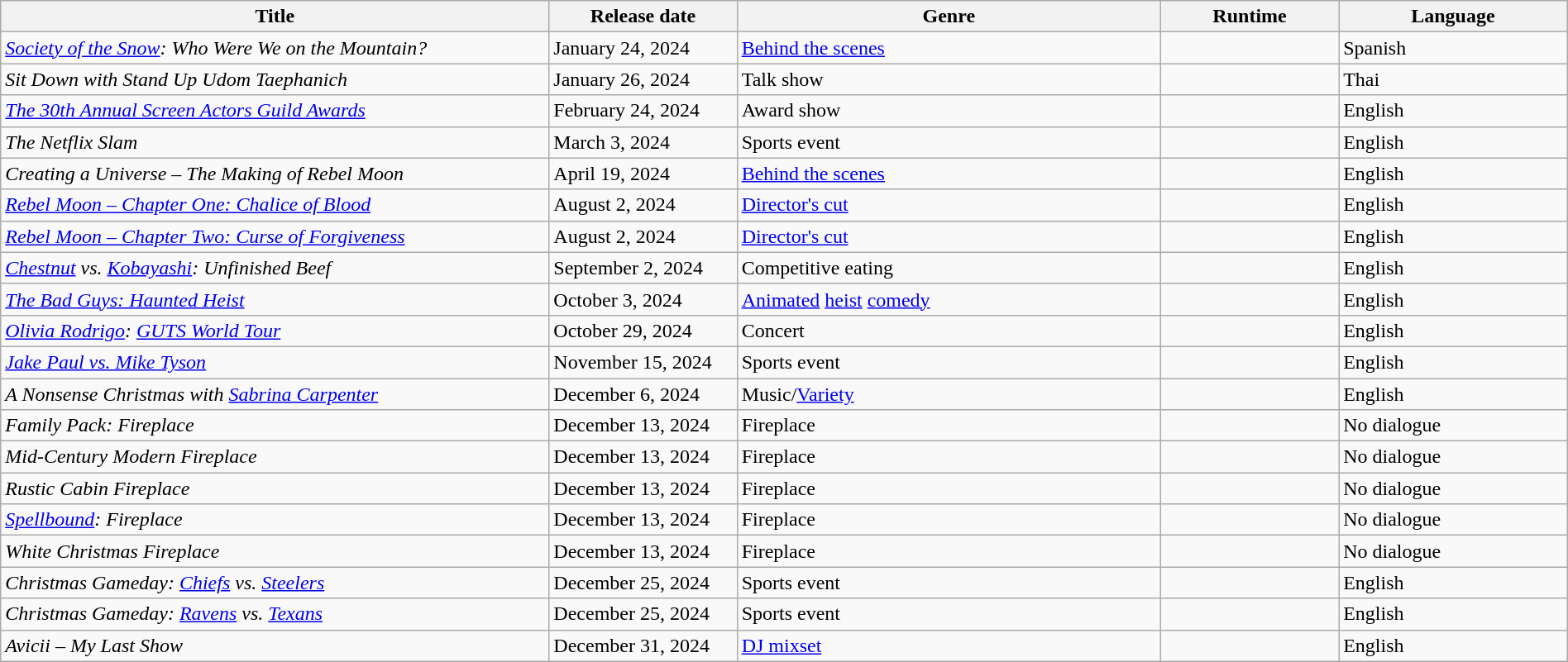<table class="wikitable sortable" style="width:100%">
<tr>
<th style="width:35%;">Title</th>
<th scope="col" style="width:12%;">Release date</th>
<th>Genre</th>
<th>Runtime</th>
<th>Language</th>
</tr>
<tr>
<td><em><a href='#'>Society of the Snow</a>: Who Were We on the Mountain?</em></td>
<td>January 24, 2024</td>
<td><a href='#'>Behind the scenes</a></td>
<td></td>
<td>Spanish</td>
</tr>
<tr>
<td><em>Sit Down with Stand Up Udom Taephanich</em></td>
<td>January 26, 2024</td>
<td>Talk show</td>
<td></td>
<td>Thai</td>
</tr>
<tr>
<td><em><a href='#'>The 30th Annual Screen Actors Guild Awards</a></em></td>
<td>February 24, 2024</td>
<td>Award show</td>
<td></td>
<td>English</td>
</tr>
<tr>
<td><em>The Netflix Slam</em></td>
<td>March 3, 2024</td>
<td>Sports event</td>
<td></td>
<td>English</td>
</tr>
<tr>
<td><em>Creating a Universe – The Making of Rebel Moon</em></td>
<td>April 19, 2024</td>
<td><a href='#'>Behind the scenes</a></td>
<td></td>
<td>English</td>
</tr>
<tr>
<td><em><a href='#'>Rebel Moon – Chapter One: Chalice of Blood</a></em></td>
<td>August 2, 2024</td>
<td><a href='#'>Director's cut</a></td>
<td></td>
<td>English</td>
</tr>
<tr>
<td><em><a href='#'>Rebel Moon – Chapter Two: Curse of Forgiveness</a></em></td>
<td>August 2, 2024</td>
<td><a href='#'>Director's cut</a></td>
<td></td>
<td>English</td>
</tr>
<tr>
<td><em><a href='#'>Chestnut</a> vs. <a href='#'>Kobayashi</a>: Unfinished Beef</em></td>
<td>September 2, 2024</td>
<td>Competitive eating</td>
<td></td>
<td>English</td>
</tr>
<tr>
<td><em><a href='#'>The Bad Guys: Haunted Heist</a></em></td>
<td>October 3, 2024</td>
<td><a href='#'>Animated</a> <a href='#'>heist</a> <a href='#'>comedy</a></td>
<td></td>
<td>English</td>
</tr>
<tr>
<td><em><a href='#'>Olivia Rodrigo</a>: <a href='#'>GUTS World Tour</a></em></td>
<td>October 29, 2024</td>
<td>Concert</td>
<td></td>
<td>English</td>
</tr>
<tr>
<td><em><a href='#'>Jake Paul vs. Mike Tyson</a></em></td>
<td>November 15, 2024</td>
<td>Sports event</td>
<td></td>
<td>English</td>
</tr>
<tr>
<td><em>A Nonsense Christmas with <a href='#'>Sabrina Carpenter</a></em></td>
<td>December 6, 2024</td>
<td>Music/<a href='#'>Variety</a></td>
<td></td>
<td>English</td>
</tr>
<tr>
<td><em>Family Pack: Fireplace</em></td>
<td>December 13, 2024</td>
<td>Fireplace</td>
<td></td>
<td>No dialogue</td>
</tr>
<tr>
<td><em>Mid-Century Modern Fireplace</em></td>
<td>December 13, 2024</td>
<td>Fireplace</td>
<td></td>
<td>No dialogue</td>
</tr>
<tr>
<td><em>Rustic Cabin Fireplace</em></td>
<td>December 13, 2024</td>
<td>Fireplace</td>
<td></td>
<td>No dialogue</td>
</tr>
<tr>
<td><em><a href='#'>Spellbound</a>: Fireplace</em></td>
<td>December 13, 2024</td>
<td>Fireplace</td>
<td></td>
<td>No dialogue</td>
</tr>
<tr>
<td><em>White Christmas Fireplace</em></td>
<td>December 13, 2024</td>
<td>Fireplace</td>
<td></td>
<td>No dialogue</td>
</tr>
<tr>
<td><em>Christmas Gameday: <a href='#'>Chiefs</a> vs. <a href='#'>Steelers</a></em></td>
<td>December 25, 2024</td>
<td>Sports event</td>
<td></td>
<td>English</td>
</tr>
<tr>
<td><em>Christmas Gameday: <a href='#'>Ravens</a> vs. <a href='#'>Texans</a></em></td>
<td>December 25, 2024</td>
<td>Sports event</td>
<td></td>
<td>English</td>
</tr>
<tr>
<td><em>Avicii – My Last Show</em></td>
<td>December 31, 2024</td>
<td><a href='#'>DJ mixset</a></td>
<td></td>
<td>English</td>
</tr>
</table>
